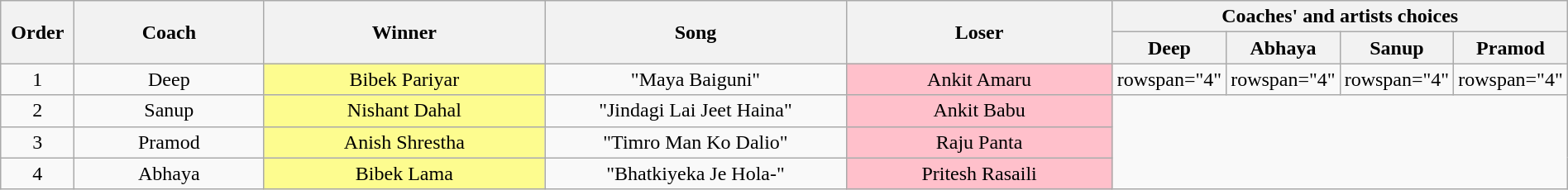<table class="wikitable plainrowheaders" style="text-align:center; width:100%;">
<tr>
<th scope="col" style="width:05%;" rowspan="2">Order</th>
<th scope="col" style="width:15%;" rowspan="2">Coach</th>
<th scope="col" style="width:23%;" rowspan="2">Winner</th>
<th scope="col" style="width:24%;" rowspan="2">Song</th>
<th scope="col" style="width:22%;" rowspan="2">Loser</th>
<th scope="col" style="width:20%;" colspan="4">Coaches' and artists choices</th>
</tr>
<tr>
<th scope="col" style="width:05%;">Deep</th>
<th scope="col" style="width:05%;">Abhaya</th>
<th scope="col" style="width:05%;">Sanup</th>
<th scope="col" style="width:05%;">Pramod</th>
</tr>
<tr>
<td scope="row">1</td>
<td>Deep</td>
<td style="background:#fdfc8f;text-align:center;">Bibek Pariyar</td>
<td>"Maya Baiguni"</td>
<td style="background:pink;text-align:center;">Ankit Amaru</td>
<td>rowspan="4" </td>
<td>rowspan="4" </td>
<td>rowspan="4" </td>
<td>rowspan="4" </td>
</tr>
<tr>
<td scope="row">2</td>
<td>Sanup</td>
<td style="background:#fdfc8f;text-align:center;">Nishant Dahal</td>
<td>"Jindagi Lai Jeet Haina"</td>
<td style="background:pink;text-align:center;">Ankit Babu</td>
</tr>
<tr>
<td scope="row">3</td>
<td>Pramod</td>
<td style="background:#fdfc8f;text-align:center;">Anish Shrestha</td>
<td>"Timro Man Ko Dalio"</td>
<td style="background:pink;text-align:center;">Raju Panta</td>
</tr>
<tr>
<td scope="row">4</td>
<td>Abhaya</td>
<td style="background:#fdfc8f;text-align:center;">Bibek Lama</td>
<td>"Bhatkiyeka Je Hola-"</td>
<td style="background:pink;text-align:center;">Pritesh Rasaili</td>
</tr>
</table>
